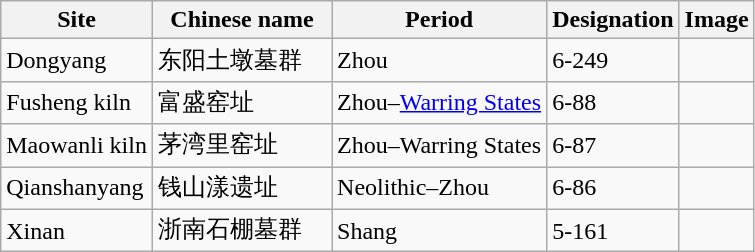<table class="wikitable">
<tr>
<th>Site</th>
<th>Chinese name</th>
<th>Period</th>
<th>Designation</th>
<th>Image</th>
</tr>
<tr>
<td>Dongyang</td>
<td>东阳土墩墓群</td>
<td>Zhou</td>
<td>6-249</td>
<td></td>
</tr>
<tr>
<td>Fusheng kiln</td>
<td>富盛窑址</td>
<td>Zhou–<a href='#'>Warring States</a></td>
<td>6-88</td>
<td></td>
</tr>
<tr>
<td>Maowanli kiln</td>
<td>茅湾里窑址</td>
<td>Zhou–Warring States</td>
<td>6-87</td>
<td></td>
</tr>
<tr>
<td>Qianshanyang</td>
<td>钱山漾遗址</td>
<td>Neolithic–Zhou</td>
<td>6-86</td>
<td></td>
</tr>
<tr>
<td>Xinan</td>
<td>浙南石棚墓群　</td>
<td>Shang</td>
<td>5-161</td>
<td></td>
</tr>
</table>
